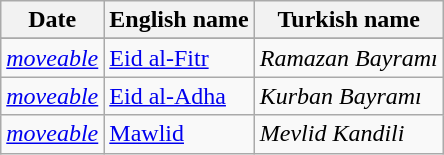<table class="wikitable">
<tr>
<th>Date</th>
<th>English name</th>
<th>Turkish name</th>
</tr>
<tr>
</tr>
<tr>
<td><em><a href='#'>moveable</a></em></td>
<td><a href='#'>Eid al-Fitr</a></td>
<td><em>Ramazan Bayramı</em></td>
</tr>
<tr>
<td><em><a href='#'>moveable</a></em></td>
<td><a href='#'>Eid al-Adha</a></td>
<td><em>Kurban Bayramı</em></td>
</tr>
<tr>
<td><em><a href='#'>moveable</a></em></td>
<td><a href='#'>Mawlid</a></td>
<td><em>Mevlid Kandili</em></td>
</tr>
</table>
